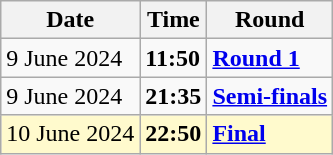<table class="wikitable">
<tr>
<th>Date</th>
<th>Time</th>
<th>Round</th>
</tr>
<tr>
<td>9 June 2024</td>
<td><strong>11:50</strong></td>
<td><strong><a href='#'>Round 1</a></strong></td>
</tr>
<tr>
<td>9 June 2024</td>
<td><strong>21:35</strong></td>
<td><strong><a href='#'>Semi-finals</a></strong></td>
</tr>
<tr style=background:lemonchiffon>
<td>10 June 2024</td>
<td><strong>22:50</strong></td>
<td><strong><a href='#'>Final</a></strong></td>
</tr>
</table>
